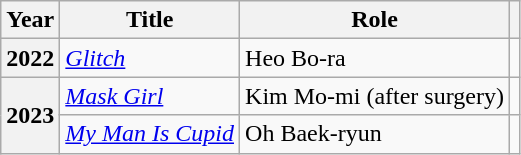<table class="wikitable plainrowheaders sortable">
<tr>
<th scope="col">Year</th>
<th scope="col">Title</th>
<th scope="col">Role</th>
<th scope="col" class="unsortable"></th>
</tr>
<tr>
<th scope="row">2022</th>
<td><em><a href='#'>Glitch</a></em></td>
<td>Heo Bo-ra</td>
<td style="text-align:center"></td>
</tr>
<tr>
<th scope="row" rowspan="2">2023</th>
<td><em><a href='#'>Mask Girl</a></em></td>
<td>Kim Mo-mi (after surgery)</td>
<td style="text-align:center"></td>
</tr>
<tr>
<td><em><a href='#'>My Man Is Cupid</a></em></td>
<td>Oh Baek-ryun</td>
<td style="text-align:center"></td>
</tr>
</table>
